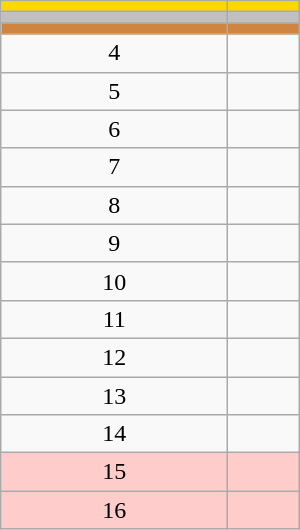<table class="wikitable" style="width:200px;">
<tr style="background:gold;">
<td align=center></td>
<td></td>
</tr>
<tr style="background:silver;">
<td align=center></td>
<td></td>
</tr>
<tr style="background:peru;">
<td align=center></td>
<td></td>
</tr>
<tr>
<td align=center>4</td>
<td></td>
</tr>
<tr>
<td align=center>5</td>
<td></td>
</tr>
<tr>
<td align=center>6</td>
<td></td>
</tr>
<tr>
<td align=center>7</td>
<td></td>
</tr>
<tr>
<td align=center>8</td>
<td></td>
</tr>
<tr>
<td align=center>9</td>
<td></td>
</tr>
<tr>
<td align=center>10</td>
<td></td>
</tr>
<tr>
<td align=center>11</td>
<td></td>
</tr>
<tr>
<td align=center>12</td>
<td></td>
</tr>
<tr>
<td align=center>13</td>
<td></td>
</tr>
<tr>
<td align=center>14</td>
<td></td>
</tr>
<tr style="background:#fcc;">
<td align=center>15</td>
<td></td>
</tr>
<tr style="background:#fcc;">
<td align=center>16</td>
<td></td>
</tr>
</table>
